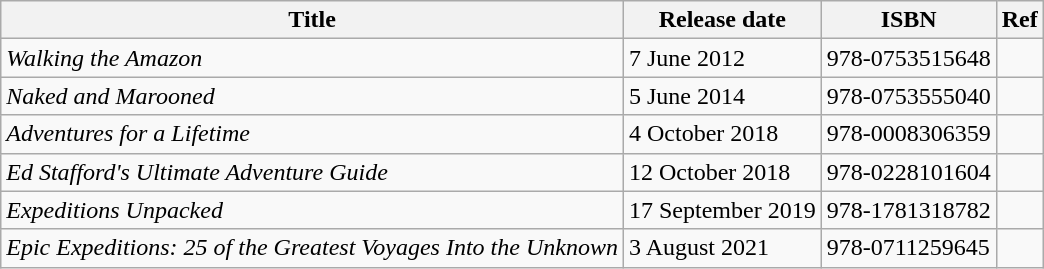<table class="wikitable">
<tr>
<th>Title</th>
<th>Release date</th>
<th>ISBN</th>
<th>Ref</th>
</tr>
<tr>
<td><em>Walking the Amazon</em></td>
<td>7 June 2012</td>
<td>978-0753515648</td>
<td></td>
</tr>
<tr>
<td><em>Naked and Marooned</em></td>
<td>5 June 2014</td>
<td>978-0753555040</td>
<td></td>
</tr>
<tr>
<td><em>Adventures for a Lifetime</em></td>
<td>4 October 2018</td>
<td>978-0008306359</td>
<td></td>
</tr>
<tr>
<td><em>Ed Stafford's Ultimate Adventure Guide</em></td>
<td>12 October 2018</td>
<td>978-0228101604</td>
<td></td>
</tr>
<tr>
<td><em>Expeditions Unpacked</em></td>
<td>17 September 2019</td>
<td>978-1781318782</td>
<td></td>
</tr>
<tr>
<td><em>Epic Expeditions: 25 of the Greatest Voyages Into the Unknown</em></td>
<td>3 August 2021</td>
<td>978-0711259645</td>
<td></td>
</tr>
</table>
